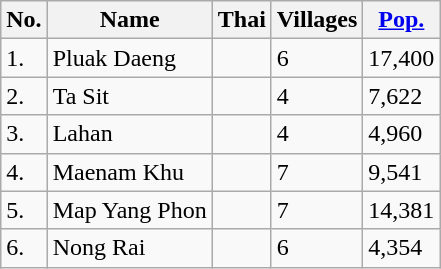<table class="wikitable sortable">
<tr>
<th>No.</th>
<th>Name</th>
<th>Thai</th>
<th>Villages</th>
<th><a href='#'>Pop.</a></th>
</tr>
<tr>
<td>1.</td>
<td>Pluak Daeng</td>
<td></td>
<td>6</td>
<td>17,400</td>
</tr>
<tr>
<td>2.</td>
<td>Ta Sit</td>
<td></td>
<td>4</td>
<td>7,622</td>
</tr>
<tr>
<td>3.</td>
<td>Lahan</td>
<td></td>
<td>4</td>
<td>4,960</td>
</tr>
<tr>
<td>4.</td>
<td>Maenam Khu</td>
<td></td>
<td>7</td>
<td>9,541</td>
</tr>
<tr>
<td>5.</td>
<td>Map Yang Phon</td>
<td></td>
<td>7</td>
<td>14,381</td>
</tr>
<tr>
<td>6.</td>
<td>Nong Rai</td>
<td></td>
<td>6</td>
<td>4,354</td>
</tr>
</table>
